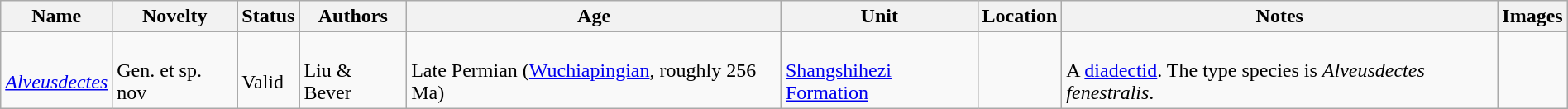<table class="wikitable sortable"  style="margin:auto; width:100%;">
<tr>
<th>Name</th>
<th>Novelty</th>
<th>Status</th>
<th>Authors</th>
<th>Age</th>
<th>Unit</th>
<th>Location</th>
<th>Notes</th>
<th>Images</th>
</tr>
<tr>
<td><br><em><a href='#'>Alveusdectes</a></em></td>
<td><br>Gen. et sp. nov</td>
<td><br>Valid</td>
<td><br>Liu & Bever</td>
<td><br>Late Permian (<a href='#'>Wuchiapingian</a>, roughly 256 Ma)</td>
<td><br><a href='#'>Shangshihezi Formation</a></td>
<td><br></td>
<td><br>A <a href='#'>diadectid</a>. The type species is <em>Alveusdectes fenestralis</em>.</td>
<td></td>
</tr>
</table>
